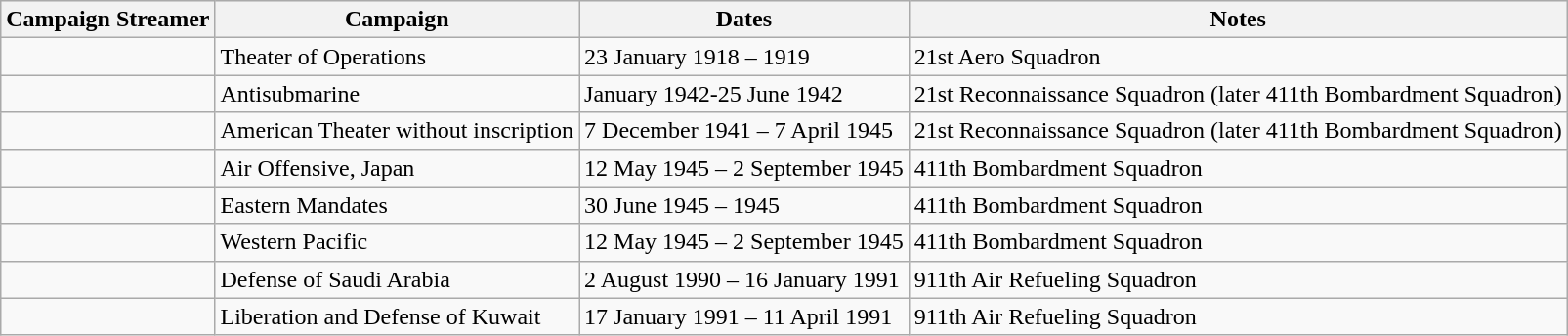<table class="wikitable">
<tr style="background:#efefef;">
<th>Campaign Streamer</th>
<th>Campaign</th>
<th>Dates</th>
<th>Notes</th>
</tr>
<tr>
<td></td>
<td>Theater of Operations</td>
<td>23 January 1918 – 1919</td>
<td>21st Aero Squadron</td>
</tr>
<tr>
<td></td>
<td>Antisubmarine</td>
<td>January 1942-25 June 1942</td>
<td>21st Reconnaissance Squadron (later 411th Bombardment Squadron)</td>
</tr>
<tr>
<td></td>
<td>American Theater without inscription</td>
<td>7 December 1941 – 7 April 1945</td>
<td>21st Reconnaissance Squadron (later 411th Bombardment Squadron)</td>
</tr>
<tr>
<td></td>
<td>Air Offensive, Japan</td>
<td>12 May 1945 – 2 September 1945</td>
<td>411th Bombardment Squadron</td>
</tr>
<tr>
<td></td>
<td>Eastern Mandates</td>
<td>30 June 1945 – 1945</td>
<td>411th Bombardment Squadron</td>
</tr>
<tr>
<td></td>
<td>Western Pacific</td>
<td>12 May 1945 – 2 September 1945</td>
<td>411th Bombardment Squadron</td>
</tr>
<tr>
<td></td>
<td>Defense of Saudi Arabia</td>
<td>2 August 1990 – 16 January 1991</td>
<td>911th Air Refueling Squadron</td>
</tr>
<tr>
<td></td>
<td>Liberation and Defense of Kuwait</td>
<td>17 January 1991 – 11 April 1991</td>
<td>911th Air Refueling Squadron</td>
</tr>
</table>
